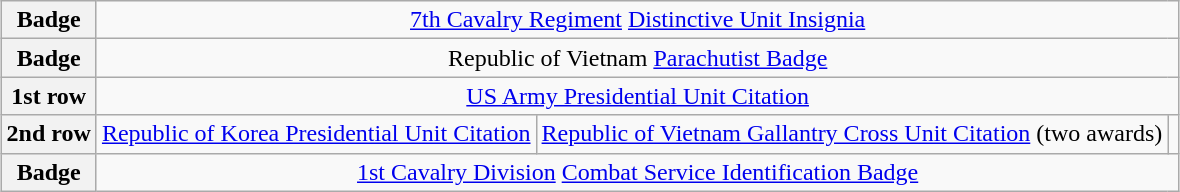<table class="wikitable" style="margin:1em auto; text-align:center;">
<tr>
<th>Badge</th>
<td align=center colspan="3"><a href='#'>7th Cavalry Regiment</a> <a href='#'>Distinctive Unit Insignia</a></td>
</tr>
<tr>
<th>Badge</th>
<td align=center colspan="3">Republic of Vietnam <a href='#'>Parachutist Badge</a></td>
</tr>
<tr>
<th>1st row</th>
<td align=center colspan="3"><a href='#'>US Army Presidential Unit Citation</a></td>
</tr>
<tr>
<th>2nd row</th>
<td><a href='#'>Republic of Korea Presidential Unit Citation</a></td>
<td><a href='#'>Republic of Vietnam Gallantry Cross Unit Citation</a> (two awards)</td>
<td></td>
</tr>
<tr>
<th>Badge</th>
<td align=center colspan="3"><a href='#'>1st Cavalry Division</a> <a href='#'>Combat Service Identification Badge</a></td>
</tr>
</table>
